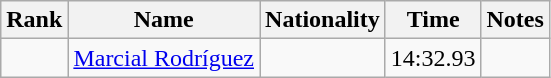<table class="wikitable sortable" style="text-align:center">
<tr>
<th>Rank</th>
<th>Name</th>
<th>Nationality</th>
<th>Time</th>
<th>Notes</th>
</tr>
<tr>
<td></td>
<td align=left><a href='#'>Marcial Rodríguez</a></td>
<td align=left></td>
<td>14:32.93</td>
<td></td>
</tr>
</table>
